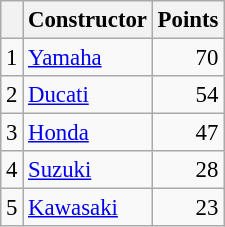<table class="wikitable" style="font-size: 95%;">
<tr>
<th></th>
<th>Constructor</th>
<th>Points</th>
</tr>
<tr>
<td align=center>1</td>
<td> <a href='#'>Yamaha</a></td>
<td align=right>70</td>
</tr>
<tr>
<td align=center>2</td>
<td> <a href='#'>Ducati</a></td>
<td align=right>54</td>
</tr>
<tr>
<td align=center>3</td>
<td> <a href='#'>Honda</a></td>
<td align=right>47</td>
</tr>
<tr>
<td align=center>4</td>
<td> <a href='#'>Suzuki</a></td>
<td align=right>28</td>
</tr>
<tr>
<td align=center>5</td>
<td> <a href='#'>Kawasaki</a></td>
<td align=right>23</td>
</tr>
</table>
